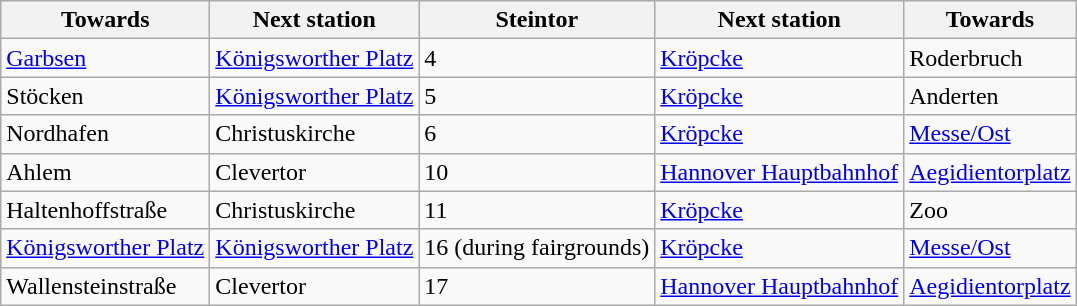<table class="wikitable sortable">
<tr>
<th>Towards</th>
<th>Next station</th>
<th>Steintor</th>
<th>Next station</th>
<th>Towards</th>
</tr>
<tr>
<td><a href='#'>Garbsen</a></td>
<td><a href='#'>Königsworther Platz</a></td>
<td>4</td>
<td><a href='#'>Kröpcke</a></td>
<td>Roderbruch</td>
</tr>
<tr>
<td>Stöcken</td>
<td><a href='#'>Königsworther Platz</a></td>
<td>5</td>
<td><a href='#'>Kröpcke</a></td>
<td>Anderten</td>
</tr>
<tr>
<td>Nordhafen</td>
<td>Christuskirche</td>
<td>6</td>
<td><a href='#'>Kröpcke</a></td>
<td><a href='#'>Messe/Ost</a></td>
</tr>
<tr>
<td>Ahlem</td>
<td>Clevertor</td>
<td>10</td>
<td><a href='#'>Hannover Hauptbahnhof</a></td>
<td><a href='#'>Aegidientorplatz</a></td>
</tr>
<tr>
<td>Haltenhoffstraße</td>
<td>Christuskirche</td>
<td>11</td>
<td><a href='#'>Kröpcke</a></td>
<td>Zoo</td>
</tr>
<tr>
<td><a href='#'>Königsworther Platz</a></td>
<td><a href='#'>Königsworther Platz</a></td>
<td>16 (during fairgrounds)</td>
<td><a href='#'>Kröpcke</a></td>
<td><a href='#'>Messe/Ost</a></td>
</tr>
<tr>
<td>Wallensteinstraße</td>
<td>Clevertor</td>
<td>17</td>
<td><a href='#'>Hannover Hauptbahnhof</a></td>
<td><a href='#'>Aegidientorplatz</a></td>
</tr>
</table>
